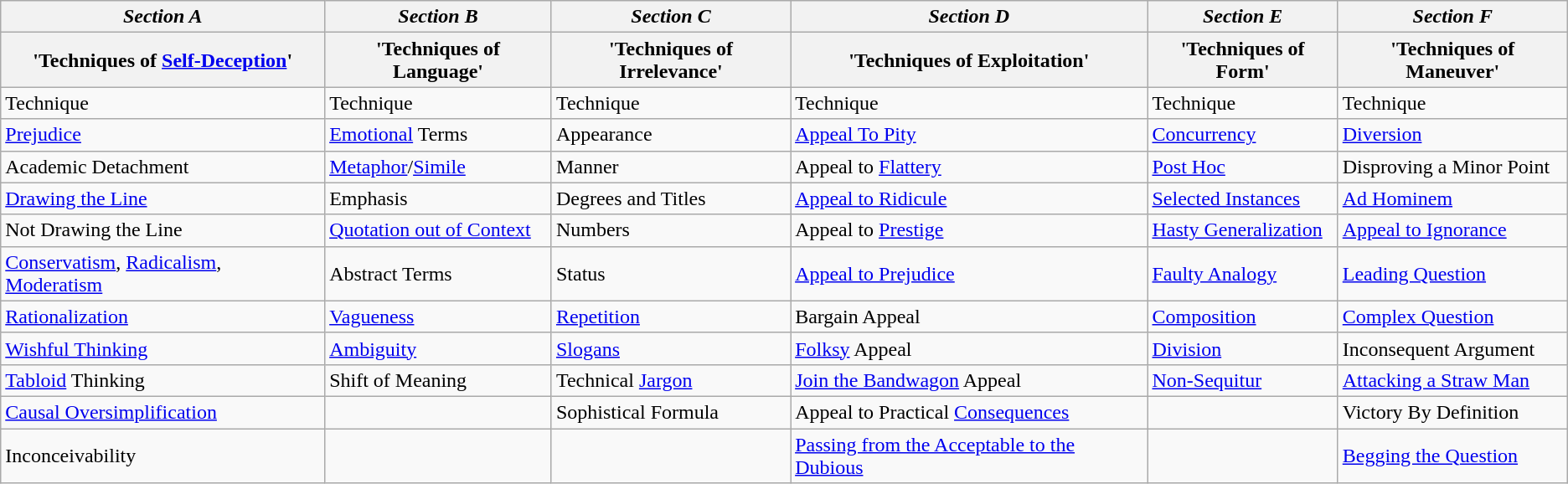<table class="wikitable static-row-numbers static-row-header-hash">
<tr>
<th><em>Section A</em></th>
<th><em>Section B</em></th>
<th><em>Section C</em></th>
<th><em>Section D</em></th>
<th><em>Section E</em></th>
<th><em>Section F</em></th>
</tr>
<tr class="static-row-header">
<th>'Techniques of <a href='#'>Self-Deception</a>'</th>
<th>'Techniques of Language'</th>
<th>'Techniques of Irrelevance'</th>
<th>'Techniques of Exploitation'</th>
<th>'Techniques of Form'</th>
<th>'Techniques of Maneuver'</th>
</tr>
<tr>
<td> Technique</td>
<td> Technique</td>
<td> Technique</td>
<td> Technique</td>
<td> Technique</td>
<td> Technique</td>
</tr>
<tr>
<td><a href='#'>Prejudice</a></td>
<td><a href='#'>Emotional</a> Terms</td>
<td>Appearance</td>
<td><a href='#'>Appeal To Pity</a></td>
<td><a href='#'>Concurrency</a></td>
<td><a href='#'>Diversion</a></td>
</tr>
<tr>
<td>Academic Detachment</td>
<td><a href='#'>Metaphor</a>/<a href='#'>Simile</a></td>
<td>Manner</td>
<td>Appeal to <a href='#'>Flattery</a></td>
<td><a href='#'>Post Hoc</a></td>
<td>Disproving a Minor Point</td>
</tr>
<tr>
<td><a href='#'>Drawing the Line</a></td>
<td>Emphasis</td>
<td>Degrees and Titles</td>
<td><a href='#'>Appeal to Ridicule</a></td>
<td><a href='#'>Selected Instances</a></td>
<td><a href='#'>Ad Hominem</a></td>
</tr>
<tr>
<td>Not Drawing the Line</td>
<td><a href='#'>Quotation out of Context</a></td>
<td>Numbers</td>
<td>Appeal to <a href='#'>Prestige</a></td>
<td><a href='#'>Hasty Generalization</a></td>
<td><a href='#'>Appeal to Ignorance</a></td>
</tr>
<tr>
<td><a href='#'>Conservatism</a>, <a href='#'>Radicalism</a>, <a href='#'>Moderatism</a></td>
<td>Abstract Terms</td>
<td>Status</td>
<td><a href='#'>Appeal to Prejudice</a></td>
<td><a href='#'>Faulty Analogy</a></td>
<td><a href='#'>Leading Question</a></td>
</tr>
<tr>
<td><a href='#'>Rationalization</a></td>
<td><a href='#'>Vagueness</a></td>
<td><a href='#'>Repetition</a></td>
<td>Bargain Appeal</td>
<td><a href='#'>Composition</a></td>
<td><a href='#'>Complex Question</a></td>
</tr>
<tr>
<td><a href='#'>Wishful Thinking</a></td>
<td><a href='#'>Ambiguity</a></td>
<td><a href='#'>Slogans</a></td>
<td><a href='#'>Folksy</a> Appeal</td>
<td><a href='#'>Division</a></td>
<td>Inconsequent Argument</td>
</tr>
<tr>
<td><a href='#'>Tabloid</a> Thinking</td>
<td>Shift of Meaning</td>
<td>Technical <a href='#'>Jargon</a></td>
<td><a href='#'>Join the Bandwagon</a> Appeal</td>
<td><a href='#'>Non-Sequitur</a></td>
<td><a href='#'>Attacking a Straw Man</a></td>
</tr>
<tr>
<td><a href='#'>Causal Oversimplification</a></td>
<td></td>
<td>Sophistical Formula</td>
<td>Appeal to Practical <a href='#'>Consequences</a></td>
<td></td>
<td>Victory By Definition</td>
</tr>
<tr>
<td>Inconceivability</td>
<td></td>
<td></td>
<td><a href='#'>Passing from the Acceptable to the Dubious</a></td>
<td></td>
<td><a href='#'>Begging the Question</a></td>
</tr>
</table>
